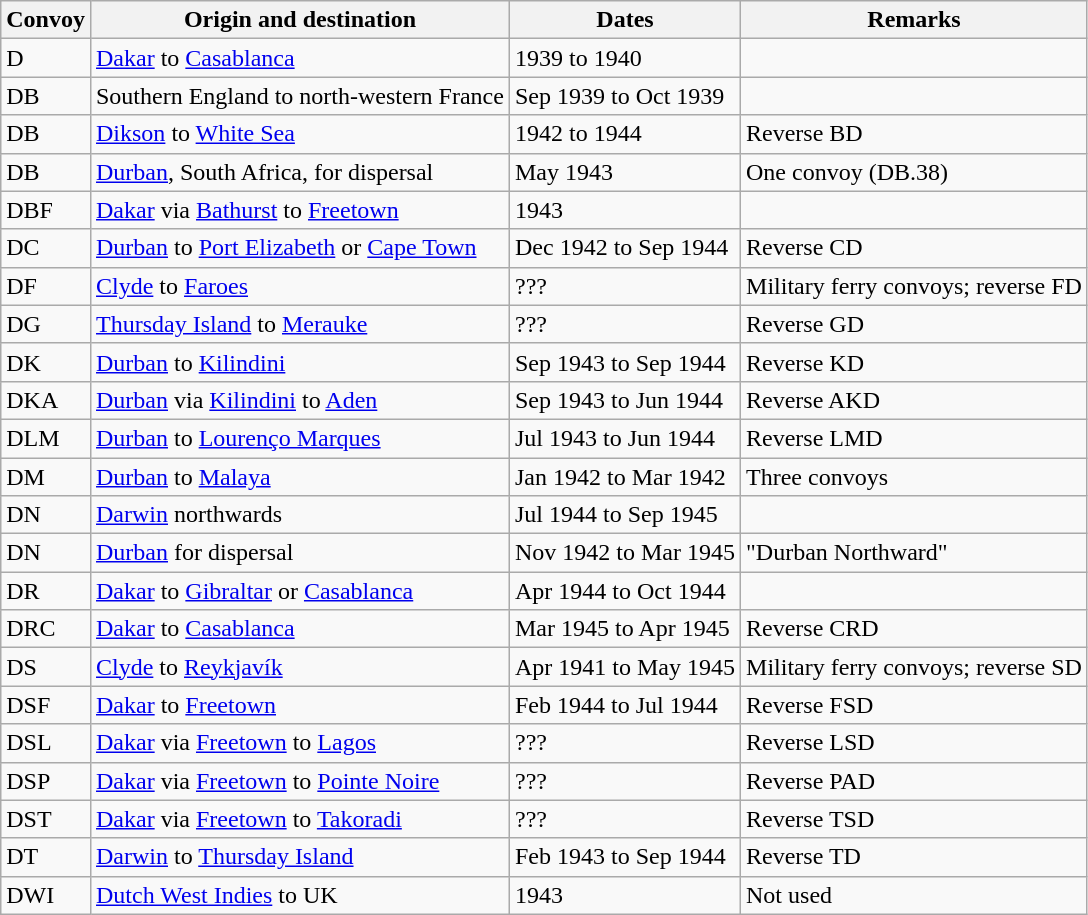<table class="wikitable">
<tr>
<th>Convoy</th>
<th>Origin and destination</th>
<th>Dates</th>
<th>Remarks</th>
</tr>
<tr>
<td>D</td>
<td><a href='#'>Dakar</a> to <a href='#'>Casablanca</a></td>
<td>1939 to 1940</td>
<td></td>
</tr>
<tr>
<td>DB</td>
<td>Southern England to north-western France</td>
<td>Sep 1939 to Oct 1939</td>
<td></td>
</tr>
<tr>
<td>DB</td>
<td><a href='#'>Dikson</a> to <a href='#'>White Sea</a></td>
<td>1942 to 1944</td>
<td>Reverse BD</td>
</tr>
<tr>
<td>DB</td>
<td><a href='#'>Durban</a>, South Africa, for dispersal</td>
<td>May 1943</td>
<td>One convoy (DB.38)</td>
</tr>
<tr>
<td>DBF</td>
<td><a href='#'>Dakar</a> via <a href='#'>Bathurst</a> to <a href='#'>Freetown</a></td>
<td>1943</td>
<td></td>
</tr>
<tr>
<td>DC</td>
<td><a href='#'>Durban</a> to <a href='#'>Port Elizabeth</a> or <a href='#'>Cape Town</a></td>
<td>Dec 1942 to Sep 1944</td>
<td>Reverse CD</td>
</tr>
<tr>
<td>DF</td>
<td><a href='#'>Clyde</a> to <a href='#'>Faroes</a></td>
<td>???</td>
<td>Military ferry convoys; reverse FD</td>
</tr>
<tr>
<td>DG</td>
<td><a href='#'>Thursday Island</a> to <a href='#'>Merauke</a></td>
<td>???</td>
<td>Reverse GD</td>
</tr>
<tr>
<td>DK</td>
<td><a href='#'>Durban</a> to <a href='#'>Kilindini</a></td>
<td>Sep 1943 to Sep 1944</td>
<td>Reverse KD</td>
</tr>
<tr>
<td>DKA</td>
<td><a href='#'>Durban</a> via <a href='#'>Kilindini</a> to <a href='#'>Aden</a></td>
<td>Sep 1943 to Jun 1944</td>
<td>Reverse AKD</td>
</tr>
<tr>
<td>DLM</td>
<td><a href='#'>Durban</a> to <a href='#'>Lourenço Marques</a></td>
<td>Jul 1943 to Jun 1944</td>
<td>Reverse LMD</td>
</tr>
<tr>
<td>DM</td>
<td><a href='#'>Durban</a> to <a href='#'>Malaya</a></td>
<td>Jan 1942 to Mar 1942</td>
<td>Three convoys</td>
</tr>
<tr>
<td>DN</td>
<td><a href='#'>Darwin</a> northwards</td>
<td>Jul 1944 to Sep 1945</td>
<td></td>
</tr>
<tr>
<td>DN</td>
<td><a href='#'>Durban</a> for dispersal</td>
<td>Nov 1942 to Mar 1945</td>
<td>"Durban Northward"</td>
</tr>
<tr>
<td>DR</td>
<td><a href='#'>Dakar</a> to <a href='#'>Gibraltar</a> or <a href='#'>Casablanca</a></td>
<td>Apr 1944 to Oct 1944</td>
<td></td>
</tr>
<tr>
<td>DRC</td>
<td><a href='#'>Dakar</a> to <a href='#'>Casablanca</a></td>
<td>Mar 1945 to Apr 1945</td>
<td>Reverse CRD</td>
</tr>
<tr>
<td>DS</td>
<td><a href='#'>Clyde</a> to <a href='#'>Reykjavík</a></td>
<td>Apr 1941 to May 1945</td>
<td>Military ferry convoys; reverse SD</td>
</tr>
<tr>
<td>DSF</td>
<td><a href='#'>Dakar</a> to <a href='#'>Freetown</a></td>
<td>Feb 1944 to Jul 1944</td>
<td>Reverse FSD</td>
</tr>
<tr>
<td>DSL</td>
<td><a href='#'>Dakar</a> via <a href='#'>Freetown</a> to <a href='#'>Lagos</a></td>
<td>???</td>
<td>Reverse LSD</td>
</tr>
<tr>
<td>DSP</td>
<td><a href='#'>Dakar</a> via <a href='#'>Freetown</a> to <a href='#'>Pointe Noire</a></td>
<td>???</td>
<td>Reverse PAD</td>
</tr>
<tr>
<td>DST</td>
<td><a href='#'>Dakar</a> via <a href='#'>Freetown</a> to <a href='#'>Takoradi</a></td>
<td>???</td>
<td>Reverse TSD</td>
</tr>
<tr>
<td>DT</td>
<td><a href='#'>Darwin</a> to <a href='#'>Thursday Island</a></td>
<td>Feb 1943 to Sep 1944</td>
<td>Reverse TD</td>
</tr>
<tr>
<td>DWI</td>
<td><a href='#'>Dutch West Indies</a> to UK</td>
<td>1943</td>
<td>Not used</td>
</tr>
</table>
